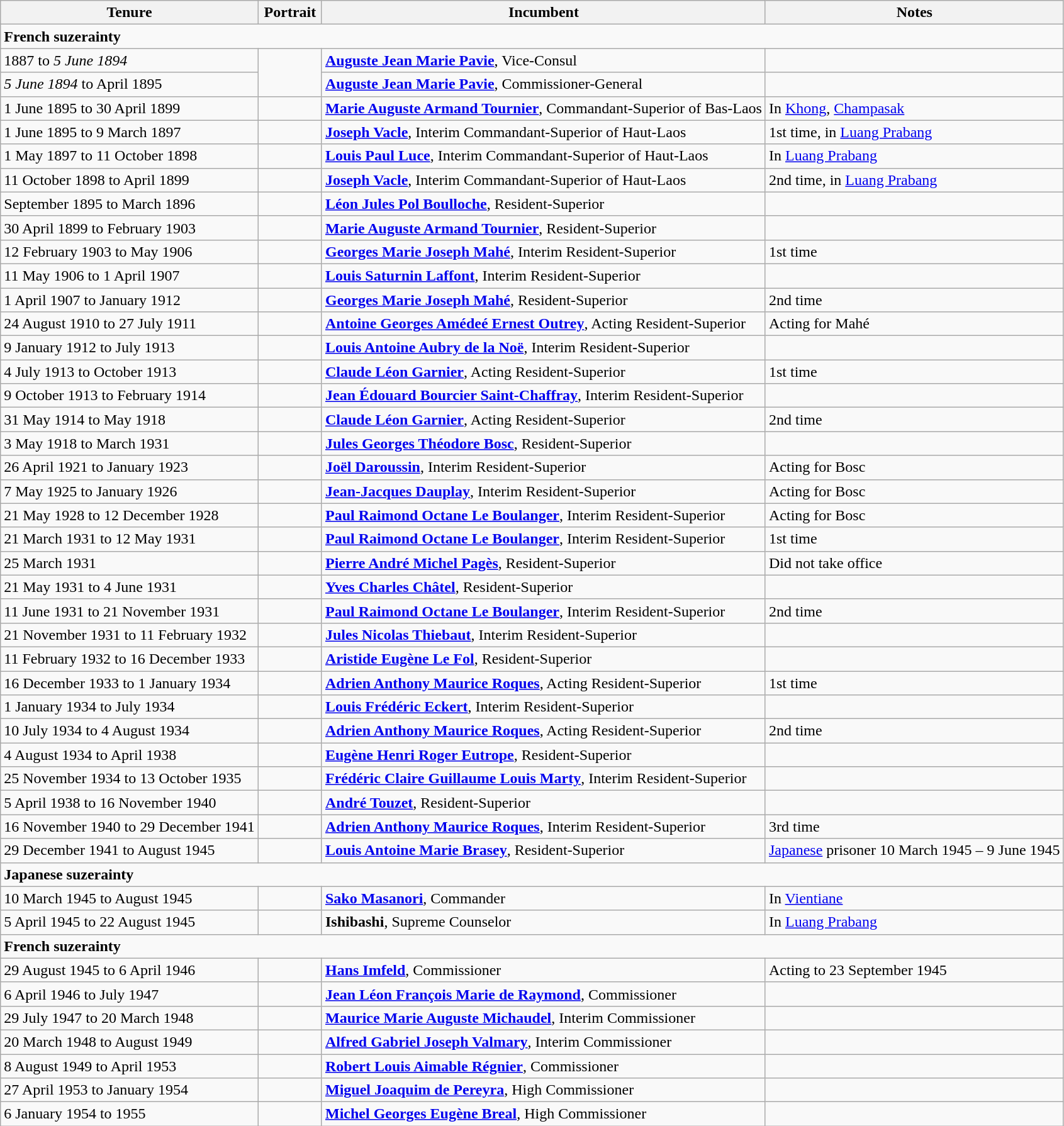<table class="wikitable">
<tr align=left>
<th>Tenure</th>
<th width=60px>Portrait</th>
<th>Incumbent</th>
<th>Notes</th>
</tr>
<tr>
<td colspan="4"><strong>French suzerainty</strong></td>
</tr>
<tr>
<td>1887 to <em>5 June 1894</em></td>
<td rowspan=2></td>
<td><strong><a href='#'>Auguste Jean Marie Pavie</a></strong>, Vice-Consul</td>
<td></td>
</tr>
<tr>
<td><em>5 June 1894</em> to April 1895</td>
<td><strong><a href='#'>Auguste Jean Marie Pavie</a></strong>, Commissioner-General</td>
<td></td>
</tr>
<tr>
<td>1 June 1895 to 30 April 1899</td>
<td></td>
<td><strong><a href='#'>Marie Auguste Armand Tournier</a></strong>, Commandant-Superior of Bas-Laos</td>
<td>In <a href='#'>Khong</a>, <a href='#'>Champasak</a></td>
</tr>
<tr>
<td>1 June 1895 to 9 March 1897</td>
<td></td>
<td><strong><a href='#'>Joseph Vacle</a></strong>, Interim Commandant-Superior of Haut-Laos</td>
<td>1st time, in <a href='#'>Luang Prabang</a></td>
</tr>
<tr>
<td>1 May 1897 to 11 October 1898</td>
<td></td>
<td><strong><a href='#'>Louis Paul Luce</a></strong>, Interim Commandant-Superior of Haut-Laos</td>
<td>In <a href='#'>Luang Prabang</a></td>
</tr>
<tr>
<td>11 October 1898 to April 1899</td>
<td></td>
<td><strong><a href='#'>Joseph Vacle</a></strong>, Interim Commandant-Superior of Haut-Laos</td>
<td>2nd time, in <a href='#'>Luang Prabang</a></td>
</tr>
<tr>
<td>September 1895 to March 1896</td>
<td></td>
<td><strong><a href='#'>Léon Jules Pol Boulloche</a></strong>, Resident-Superior</td>
<td></td>
</tr>
<tr>
<td>30 April 1899 to February 1903</td>
<td></td>
<td><strong><a href='#'>Marie Auguste Armand Tournier</a></strong>, Resident-Superior</td>
<td></td>
</tr>
<tr>
<td>12 February 1903 to May 1906</td>
<td></td>
<td><strong><a href='#'>Georges Marie Joseph Mahé</a></strong>, Interim Resident-Superior</td>
<td>1st time</td>
</tr>
<tr>
<td>11 May 1906 to 1 April 1907</td>
<td></td>
<td><strong><a href='#'>Louis Saturnin Laffont</a></strong>, Interim Resident-Superior</td>
<td></td>
</tr>
<tr>
<td>1 April 1907 to January 1912</td>
<td></td>
<td><strong><a href='#'>Georges Marie Joseph Mahé</a></strong>, Resident-Superior</td>
<td>2nd time</td>
</tr>
<tr>
<td>24 August 1910 to 27 July 1911</td>
<td></td>
<td><strong><a href='#'>Antoine Georges Amédeé Ernest Outrey</a></strong>, Acting Resident-Superior</td>
<td>Acting for Mahé</td>
</tr>
<tr>
<td>9 January 1912 to July 1913</td>
<td></td>
<td><strong><a href='#'>Louis Antoine Aubry de la Noë</a></strong>, Interim Resident-Superior</td>
<td></td>
</tr>
<tr>
<td>4 July 1913 to October 1913</td>
<td></td>
<td><strong><a href='#'>Claude Léon Garnier</a></strong>, Acting Resident-Superior</td>
<td>1st time</td>
</tr>
<tr>
<td>9 October 1913 to February 1914</td>
<td></td>
<td><strong><a href='#'>Jean Édouard Bourcier Saint-Chaffray</a></strong>, Interim Resident-Superior</td>
<td></td>
</tr>
<tr>
<td>31 May 1914 to May 1918</td>
<td></td>
<td><strong><a href='#'>Claude Léon Garnier</a></strong>, Acting Resident-Superior</td>
<td>2nd time</td>
</tr>
<tr>
<td>3 May 1918 to March 1931</td>
<td></td>
<td><strong><a href='#'>Jules Georges Théodore Bosc</a></strong>, Resident-Superior</td>
<td></td>
</tr>
<tr>
<td>26 April 1921 to January 1923</td>
<td></td>
<td><strong><a href='#'>Joël Daroussin</a></strong>, Interim Resident-Superior</td>
<td>Acting for Bosc</td>
</tr>
<tr>
<td>7 May 1925 to January 1926</td>
<td></td>
<td><strong><a href='#'>Jean-Jacques Dauplay</a></strong>, Interim Resident-Superior</td>
<td>Acting for Bosc</td>
</tr>
<tr>
<td>21 May 1928 to 12 December 1928</td>
<td></td>
<td><strong><a href='#'>Paul Raimond Octane Le Boulanger</a></strong>, Interim Resident-Superior</td>
<td>Acting for Bosc</td>
</tr>
<tr>
<td>21 March 1931 to 12 May 1931</td>
<td></td>
<td><strong><a href='#'>Paul Raimond Octane Le Boulanger</a></strong>, Interim Resident-Superior</td>
<td>1st time</td>
</tr>
<tr>
<td>25 March 1931</td>
<td></td>
<td><strong><a href='#'>Pierre André Michel Pagès</a></strong>, Resident-Superior</td>
<td>Did not take office</td>
</tr>
<tr>
<td>21 May 1931 to 4 June 1931</td>
<td></td>
<td><strong><a href='#'>Yves Charles Châtel</a></strong>, Resident-Superior</td>
<td></td>
</tr>
<tr>
<td>11 June 1931 to 21 November 1931</td>
<td></td>
<td><strong><a href='#'>Paul Raimond Octane Le Boulanger</a></strong>, Interim Resident-Superior</td>
<td>2nd time</td>
</tr>
<tr>
<td>21 November 1931 to 11 February 1932</td>
<td></td>
<td><strong><a href='#'>Jules Nicolas Thiebaut</a></strong>, Interim Resident-Superior</td>
<td></td>
</tr>
<tr>
<td>11 February 1932 to 16 December 1933</td>
<td></td>
<td><strong><a href='#'>Aristide Eugène Le Fol</a></strong>, Resident-Superior</td>
<td></td>
</tr>
<tr>
<td>16 December 1933 to 1 January 1934</td>
<td></td>
<td><strong><a href='#'>Adrien Anthony Maurice Roques</a></strong>, Acting Resident-Superior</td>
<td>1st time</td>
</tr>
<tr>
<td>1 January 1934 to July 1934</td>
<td></td>
<td><strong><a href='#'>Louis Frédéric Eckert</a></strong>, Interim Resident-Superior</td>
<td></td>
</tr>
<tr>
<td>10 July 1934 to 4 August 1934</td>
<td></td>
<td><strong><a href='#'>Adrien Anthony Maurice Roques</a></strong>, Acting Resident-Superior</td>
<td>2nd time</td>
</tr>
<tr>
<td>4 August 1934 to April 1938</td>
<td></td>
<td><strong><a href='#'>Eugène Henri Roger Eutrope</a></strong>, Resident-Superior</td>
<td></td>
</tr>
<tr>
<td>25 November 1934 to 13 October 1935</td>
<td></td>
<td><strong><a href='#'>Frédéric Claire Guillaume Louis Marty</a></strong>, Interim Resident-Superior</td>
<td></td>
</tr>
<tr>
<td>5 April 1938 to 16 November 1940</td>
<td></td>
<td><strong><a href='#'>André Touzet</a></strong>, Resident-Superior</td>
<td></td>
</tr>
<tr>
<td>16 November 1940 to 29 December 1941</td>
<td></td>
<td><strong><a href='#'>Adrien Anthony Maurice Roques</a></strong>, Interim Resident-Superior</td>
<td>3rd time</td>
</tr>
<tr>
<td>29 December 1941 to August 1945</td>
<td></td>
<td><strong><a href='#'>Louis Antoine Marie Brasey</a></strong>, Resident-Superior</td>
<td><a href='#'>Japanese</a> prisoner 10 March 1945 – 9 June 1945</td>
</tr>
<tr>
<td colspan="4"><strong>Japanese suzerainty</strong></td>
</tr>
<tr>
<td>10 March 1945 to August 1945</td>
<td></td>
<td><strong><a href='#'>Sako Masanori</a></strong>, Commander</td>
<td>In <a href='#'>Vientiane</a></td>
</tr>
<tr>
<td>5 April 1945 to 22 August 1945</td>
<td></td>
<td><strong>Ishibashi</strong>, Supreme Counselor</td>
<td>In <a href='#'>Luang Prabang</a></td>
</tr>
<tr>
<td colspan="4"><strong>French suzerainty</strong></td>
</tr>
<tr>
<td>29 August 1945 to 6 April 1946</td>
<td></td>
<td><strong><a href='#'>Hans Imfeld</a></strong>, Commissioner</td>
<td>Acting to 23 September 1945</td>
</tr>
<tr>
<td>6 April 1946 to July 1947</td>
<td></td>
<td><strong><a href='#'>Jean Léon François Marie de Raymond</a></strong>, Commissioner</td>
<td></td>
</tr>
<tr>
<td>29 July 1947 to 20 March 1948</td>
<td></td>
<td><strong><a href='#'>Maurice Marie Auguste Michaudel</a></strong>, Interim Commissioner</td>
<td></td>
</tr>
<tr>
<td>20 March 1948 to August 1949</td>
<td></td>
<td><strong><a href='#'>Alfred Gabriel Joseph Valmary</a></strong>, Interim Commissioner</td>
<td></td>
</tr>
<tr>
<td>8 August 1949 to April 1953</td>
<td></td>
<td><strong><a href='#'>Robert Louis Aimable Régnier</a></strong>, Commissioner</td>
<td></td>
</tr>
<tr>
<td>27 April 1953 to January 1954</td>
<td></td>
<td><strong><a href='#'>Miguel Joaquim de Pereyra</a></strong>, High Commissioner</td>
<td></td>
</tr>
<tr>
<td>6 January 1954 to 1955</td>
<td></td>
<td><strong><a href='#'>Michel Georges Eugène Breal</a></strong>, High Commissioner</td>
<td></td>
</tr>
</table>
